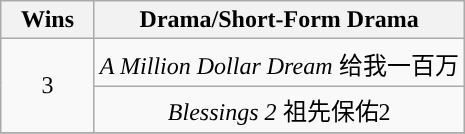<table class="wikitable plainrowheaders" style="text-align: center">
<tr>
<th scope="col" style="width:55px;" style="background-color:#EEDD82	;">Wins</th>
<th scope="col" style="text-align:center;" style="background-color:#EEDD82	;">Drama/Short-Form Drama</th>
</tr>
<tr>
<td rowspan=2 scope=row style="text-align:center">3</td>
<td><em>A Million Dollar Dream</em> 给我一百万</td>
</tr>
<tr>
<td><em>Blessings 2</em> 祖先保佑2</td>
</tr>
<tr>
</tr>
</table>
